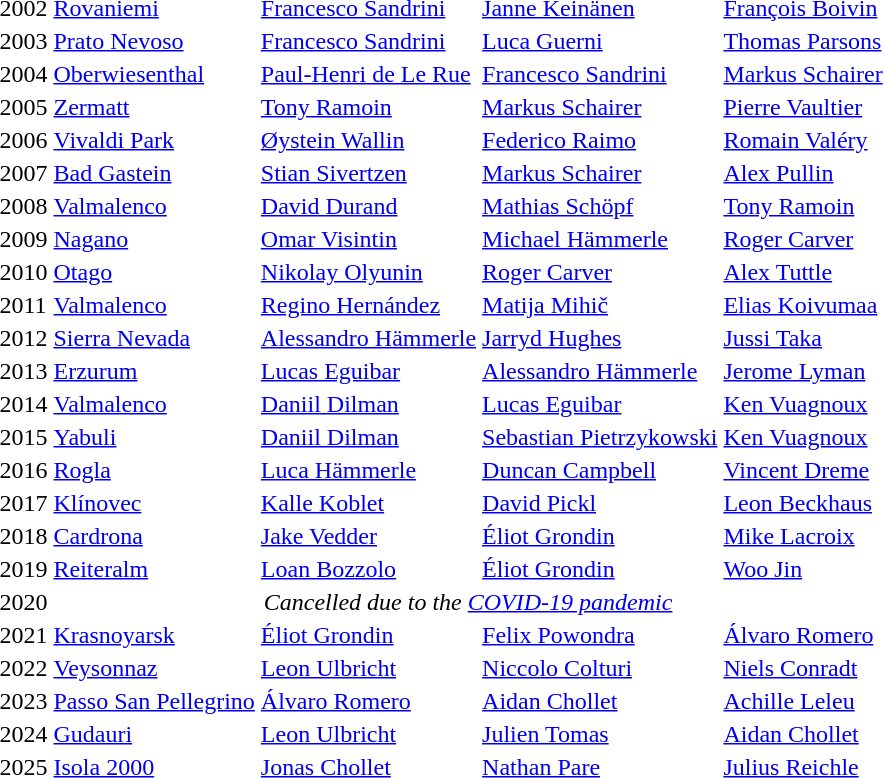<table>
<tr>
<td>2002</td>
<td> <a href='#'>Rovaniemi</a></td>
<td> <a href='#'>Francesco Sandrini</a></td>
<td> <a href='#'>Janne Keinänen</a></td>
<td> <a href='#'>François Boivin</a></td>
</tr>
<tr>
<td>2003</td>
<td> <a href='#'>Prato Nevoso</a></td>
<td> <a href='#'>Francesco Sandrini</a></td>
<td> <a href='#'>Luca Guerni</a></td>
<td> <a href='#'>Thomas Parsons</a></td>
</tr>
<tr>
<td>2004</td>
<td> <a href='#'>Oberwiesenthal</a></td>
<td> <a href='#'>Paul-Henri de Le Rue</a></td>
<td> <a href='#'>Francesco Sandrini</a></td>
<td> <a href='#'>Markus Schairer</a></td>
</tr>
<tr>
<td>2005</td>
<td> <a href='#'>Zermatt</a></td>
<td> <a href='#'>Tony Ramoin</a></td>
<td> <a href='#'>Markus Schairer</a></td>
<td> <a href='#'>Pierre Vaultier</a></td>
</tr>
<tr>
<td>2006</td>
<td> <a href='#'>Vivaldi Park</a></td>
<td> <a href='#'>Øystein Wallin</a></td>
<td> <a href='#'>Federico Raimo</a></td>
<td> <a href='#'>Romain Valéry</a></td>
</tr>
<tr>
<td>2007</td>
<td> <a href='#'>Bad Gastein</a></td>
<td> <a href='#'>Stian Sivertzen</a></td>
<td> <a href='#'>Markus Schairer</a></td>
<td> <a href='#'>Alex Pullin</a></td>
</tr>
<tr>
<td>2008</td>
<td> <a href='#'>Valmalenco</a></td>
<td> <a href='#'>David Durand</a></td>
<td> <a href='#'>Mathias Schöpf</a></td>
<td> <a href='#'>Tony Ramoin</a></td>
</tr>
<tr>
<td>2009</td>
<td> <a href='#'>Nagano</a></td>
<td> <a href='#'>Omar Visintin</a></td>
<td> <a href='#'>Michael Hämmerle</a></td>
<td> <a href='#'>Roger Carver</a></td>
</tr>
<tr>
<td>2010</td>
<td> <a href='#'>Otago</a></td>
<td> <a href='#'>Nikolay Olyunin</a></td>
<td> <a href='#'>Roger Carver</a></td>
<td> <a href='#'>Alex Tuttle</a></td>
</tr>
<tr>
<td>2011</td>
<td> <a href='#'>Valmalenco</a></td>
<td> <a href='#'>Regino Hernández</a></td>
<td> <a href='#'>Matija Mihič</a></td>
<td> <a href='#'>Elias Koivumaa</a></td>
</tr>
<tr>
<td>2012</td>
<td> <a href='#'>Sierra Nevada</a></td>
<td> <a href='#'>Alessandro Hämmerle</a></td>
<td> <a href='#'>Jarryd Hughes</a></td>
<td> <a href='#'>Jussi Taka</a></td>
</tr>
<tr>
<td>2013</td>
<td> <a href='#'>Erzurum</a></td>
<td> <a href='#'>Lucas Eguibar</a></td>
<td> <a href='#'>Alessandro Hämmerle</a></td>
<td> <a href='#'>Jerome Lyman</a></td>
</tr>
<tr>
<td>2014</td>
<td> <a href='#'>Valmalenco</a></td>
<td> <a href='#'>Daniil Dilman</a></td>
<td> <a href='#'>Lucas Eguibar</a></td>
<td> <a href='#'>Ken Vuagnoux</a></td>
</tr>
<tr>
<td>2015</td>
<td> <a href='#'>Yabuli</a></td>
<td> <a href='#'>Daniil Dilman</a></td>
<td> <a href='#'>Sebastian Pietrzykowski</a></td>
<td> <a href='#'>Ken Vuagnoux</a></td>
</tr>
<tr>
<td>2016</td>
<td> <a href='#'>Rogla</a></td>
<td> <a href='#'>Luca Hämmerle</a></td>
<td> <a href='#'>Duncan Campbell</a></td>
<td> <a href='#'>Vincent Dreme</a></td>
</tr>
<tr>
<td>2017</td>
<td> <a href='#'>Klínovec</a></td>
<td> <a href='#'>Kalle Koblet</a></td>
<td> <a href='#'>David Pickl</a></td>
<td> <a href='#'>Leon Beckhaus</a></td>
</tr>
<tr>
<td>2018</td>
<td> <a href='#'>Cardrona</a></td>
<td> <a href='#'>Jake Vedder</a></td>
<td> <a href='#'>Éliot Grondin</a></td>
<td> <a href='#'>Mike Lacroix</a></td>
</tr>
<tr>
<td>2019</td>
<td> <a href='#'>Reiteralm</a></td>
<td> <a href='#'>Loan Bozzolo</a></td>
<td> <a href='#'>Éliot Grondin</a></td>
<td> <a href='#'>Woo Jin</a></td>
</tr>
<tr>
<td>2020</td>
<td colspan=4 align=center><em>Cancelled due to the <a href='#'>COVID-19 pandemic</a></em></td>
</tr>
<tr>
<td>2021</td>
<td> <a href='#'>Krasnoyarsk</a></td>
<td> <a href='#'>Éliot Grondin</a></td>
<td> <a href='#'>Felix Powondra</a></td>
<td> <a href='#'>Álvaro Romero</a></td>
</tr>
<tr>
<td>2022</td>
<td> <a href='#'>Veysonnaz</a></td>
<td> <a href='#'>Leon Ulbricht</a></td>
<td> <a href='#'>Niccolo Colturi</a></td>
<td> <a href='#'>Niels Conradt</a></td>
</tr>
<tr>
<td>2023</td>
<td> <a href='#'>Passo San Pellegrino</a></td>
<td> <a href='#'>Álvaro Romero</a></td>
<td> <a href='#'>Aidan Chollet</a></td>
<td> <a href='#'>Achille Leleu</a></td>
</tr>
<tr>
<td>2024</td>
<td> <a href='#'>Gudauri</a></td>
<td> <a href='#'>Leon Ulbricht</a></td>
<td> <a href='#'>Julien Tomas</a></td>
<td> <a href='#'>Aidan Chollet</a></td>
</tr>
<tr>
<td>2025</td>
<td> <a href='#'>Isola 2000</a></td>
<td> <a href='#'>Jonas Chollet</a></td>
<td> <a href='#'>Nathan Pare</a></td>
<td> <a href='#'>Julius Reichle</a></td>
</tr>
</table>
